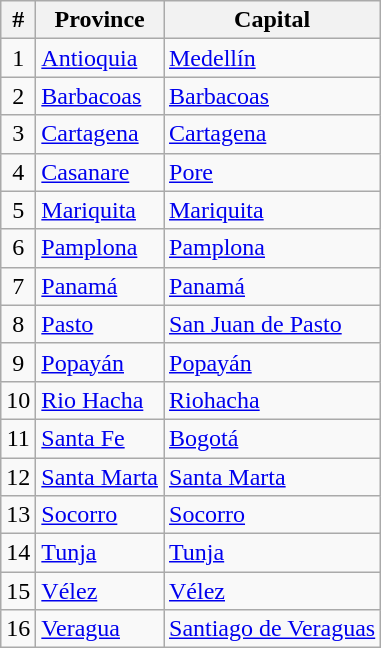<table class="wikitable sortable">
<tr>
<th>#</th>
<th>Province</th>
<th>Capital</th>
</tr>
<tr>
<td align=center>1</td>
<td><a href='#'>Antioquia</a></td>
<td><a href='#'>Medellín</a></td>
</tr>
<tr>
<td align=center>2</td>
<td><a href='#'>Barbacoas</a></td>
<td><a href='#'>Barbacoas</a></td>
</tr>
<tr>
<td align=center>3</td>
<td><a href='#'>Cartagena</a></td>
<td><a href='#'>Cartagena</a></td>
</tr>
<tr>
<td align=center>4</td>
<td><a href='#'>Casanare</a></td>
<td><a href='#'>Pore</a></td>
</tr>
<tr>
<td align=center>5</td>
<td><a href='#'>Mariquita</a></td>
<td><a href='#'>Mariquita</a></td>
</tr>
<tr>
<td align=center>6</td>
<td><a href='#'>Pamplona</a></td>
<td><a href='#'>Pamplona</a></td>
</tr>
<tr>
<td align=center>7</td>
<td><a href='#'>Panamá</a></td>
<td><a href='#'>Panamá</a></td>
</tr>
<tr>
<td align=center>8</td>
<td><a href='#'>Pasto</a></td>
<td><a href='#'>San Juan de Pasto</a></td>
</tr>
<tr>
<td align=center>9</td>
<td><a href='#'>Popayán</a></td>
<td><a href='#'>Popayán</a></td>
</tr>
<tr>
<td align=center>10</td>
<td><a href='#'>Rio Hacha</a></td>
<td><a href='#'>Riohacha</a></td>
</tr>
<tr>
<td align=center>11</td>
<td><a href='#'>Santa Fe</a></td>
<td><a href='#'>Bogotá</a></td>
</tr>
<tr>
<td align=center>12</td>
<td><a href='#'>Santa Marta</a></td>
<td><a href='#'>Santa Marta</a></td>
</tr>
<tr>
<td align=center>13</td>
<td><a href='#'>Socorro</a></td>
<td><a href='#'>Socorro</a></td>
</tr>
<tr>
<td align=center>14</td>
<td><a href='#'>Tunja</a></td>
<td><a href='#'>Tunja</a></td>
</tr>
<tr>
<td align=center>15</td>
<td><a href='#'>Vélez</a></td>
<td><a href='#'>Vélez</a></td>
</tr>
<tr>
<td align=center>16</td>
<td><a href='#'>Veragua</a></td>
<td><a href='#'>Santiago de Veraguas</a></td>
</tr>
</table>
